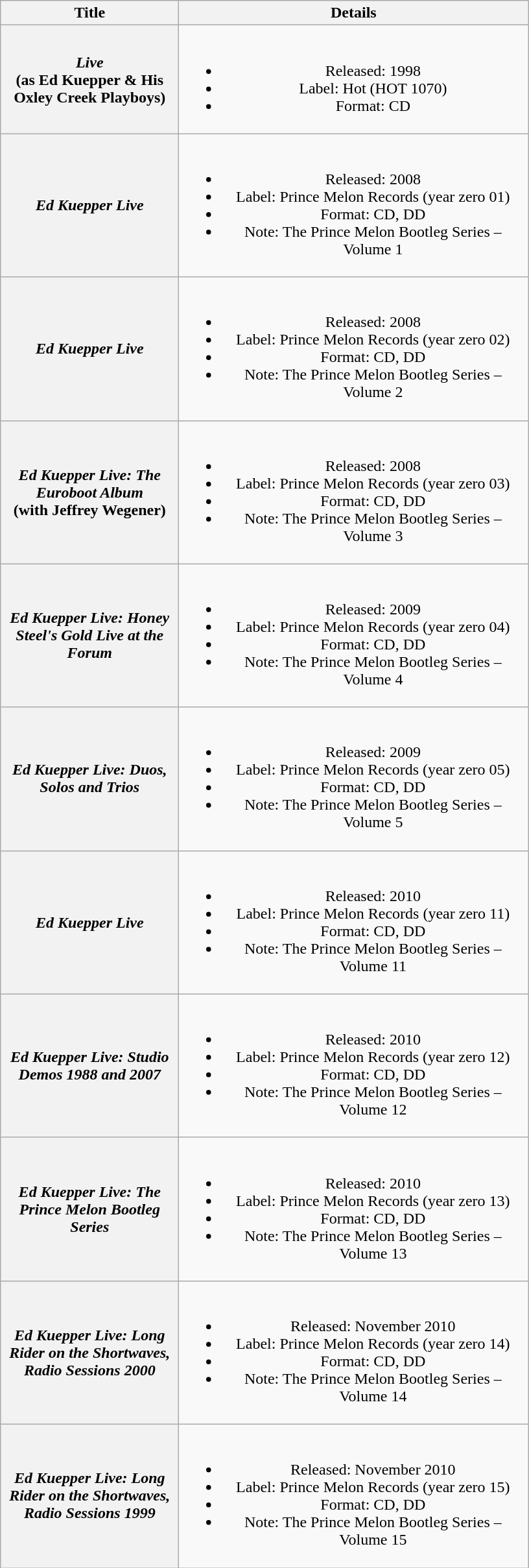<table class="wikitable plainrowheaders" style="text-align:center;" border="1">
<tr>
<th scope="col" rowspan="1" style="width:11em;">Title</th>
<th scope="col" rowspan="1" style="width:22em;">Details</th>
</tr>
<tr>
<th scope="row"><em>Live</em> <br> (as Ed Kuepper & His Oxley Creek Playboys)</th>
<td><br><ul><li>Released: 1998</li><li>Label: Hot (HOT 1070)</li><li>Format: CD</li></ul></td>
</tr>
<tr>
<th scope="row"><em>Ed Kuepper Live</em></th>
<td><br><ul><li>Released: 2008</li><li>Label: Prince Melon Records (year zero 01)</li><li>Format: CD, DD</li><li>Note: The Prince Melon Bootleg Series – Volume 1</li></ul></td>
</tr>
<tr>
<th scope="row"><em>Ed Kuepper Live</em></th>
<td><br><ul><li>Released: 2008</li><li>Label: Prince Melon Records (year zero 02)</li><li>Format: CD, DD</li><li>Note: The Prince Melon Bootleg Series – Volume 2</li></ul></td>
</tr>
<tr>
<th scope="row"><em>Ed Kuepper Live: The Euroboot Album</em> <br> (with Jeffrey Wegener)</th>
<td><br><ul><li>Released: 2008</li><li>Label: Prince Melon Records (year zero 03)</li><li>Format: CD, DD</li><li>Note: The Prince Melon Bootleg Series – Volume 3</li></ul></td>
</tr>
<tr>
<th scope="row"><em>Ed Kuepper Live: Honey Steel's Gold Live at the Forum</em></th>
<td><br><ul><li>Released: 2009</li><li>Label: Prince Melon Records (year zero 04)</li><li>Format: CD, DD</li><li>Note: The Prince Melon Bootleg Series – Volume 4</li></ul></td>
</tr>
<tr>
<th scope="row"><em>Ed Kuepper Live: Duos, Solos and Trios</em></th>
<td><br><ul><li>Released: 2009</li><li>Label: Prince Melon Records (year zero 05)</li><li>Format: CD, DD</li><li>Note: The Prince Melon Bootleg Series – Volume 5</li></ul></td>
</tr>
<tr>
<th scope="row"><em>Ed Kuepper Live</em></th>
<td><br><ul><li>Released: 2010</li><li>Label: Prince Melon Records (year zero 11)</li><li>Format: CD, DD</li><li>Note: The Prince Melon Bootleg Series – Volume 11</li></ul></td>
</tr>
<tr>
<th scope="row"><em>Ed Kuepper Live: Studio Demos 1988 and 2007</em></th>
<td><br><ul><li>Released: 2010</li><li>Label: Prince Melon Records (year zero 12)</li><li>Format: CD, DD</li><li>Note: The Prince Melon Bootleg Series – Volume 12</li></ul></td>
</tr>
<tr>
<th scope="row"><em>Ed Kuepper Live: The Prince Melon Bootleg Series</em></th>
<td><br><ul><li>Released: 2010</li><li>Label: Prince Melon Records (year zero 13)</li><li>Format: CD, DD</li><li>Note: The Prince Melon Bootleg Series – Volume 13</li></ul></td>
</tr>
<tr>
<th scope="row"><em>Ed Kuepper Live: Long Rider on the Shortwaves, Radio Sessions 2000</em></th>
<td><br><ul><li>Released: November 2010</li><li>Label: Prince Melon Records (year zero 14)</li><li>Format: CD, DD</li><li>Note: The Prince Melon Bootleg Series – Volume 14</li></ul></td>
</tr>
<tr>
<th scope="row"><em>Ed Kuepper Live: Long Rider on the Shortwaves, Radio Sessions 1999</em></th>
<td><br><ul><li>Released: November 2010</li><li>Label: Prince Melon Records (year zero 15)</li><li>Format: CD, DD</li><li>Note: The Prince Melon Bootleg Series – Volume 15</li></ul></td>
</tr>
</table>
